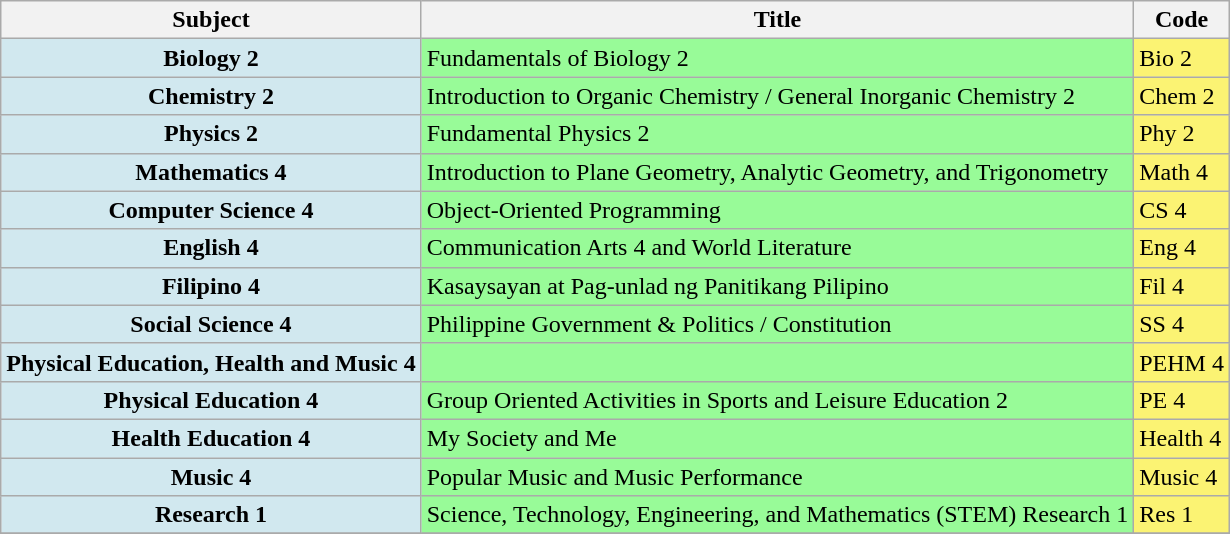<table class="wikitable collapsible collapsed">
<tr>
<th>Subject</th>
<th>Title</th>
<th>Code</th>
</tr>
<tr>
<th style="background:#D1E8EF">Biology 2</th>
<td style="background:#98FB98;">Fundamentals of Biology 2</td>
<td style="background:#FBF373;">Bio 2</td>
</tr>
<tr>
<th style="background:#D1E8EF">Chemistry 2</th>
<td style="background:#98FB98;">Introduction to Organic Chemistry / General Inorganic Chemistry 2</td>
<td style="background:#FBF373;">Chem 2</td>
</tr>
<tr>
<th style="background:#D1E8EF">Physics 2</th>
<td style="background:#98FB98;">Fundamental Physics 2</td>
<td style="background:#FBF373;">Phy 2</td>
</tr>
<tr>
<th style="background:#D1E8EF">Mathematics 4</th>
<td style="background:#98FB98;">Introduction to Plane Geometry, Analytic Geometry, and Trigonometry</td>
<td style="background:#FBF373;">Math 4</td>
</tr>
<tr>
<th style="background:#D1E8EF">Computer Science 4</th>
<td style="background:#98FB98;">Object-Oriented Programming</td>
<td style="background:#FBF373;">CS 4</td>
</tr>
<tr>
<th style="background:#D1E8EF">English 4</th>
<td style="background:#98FB98;">Communication Arts 4 and World Literature</td>
<td style="background:#FBF373;">Eng 4</td>
</tr>
<tr>
<th style="background:#D1E8EF">Filipino 4</th>
<td style="background:#98FB98;">Kasaysayan at Pag-unlad ng Panitikang Pilipino</td>
<td style="background:#FBF373;">Fil 4</td>
</tr>
<tr>
<th style="background:#D1E8EF">Social Science 4</th>
<td style="background:#98FB98;">Philippine Government & Politics / Constitution</td>
<td style="background:#FBF373;">SS 4</td>
</tr>
<tr>
<th style="background:#D1E8EF">Physical Education, Health and Music 4</th>
<td style="background:#98FB98;"></td>
<td style="background:#FBF373;">PEHM 4</td>
</tr>
<tr>
<th style="background:#D1E8EF">Physical Education 4</th>
<td style="background:#98FB98;">Group Oriented Activities in Sports and Leisure Education 2</td>
<td style="background:#FBF373;">PE 4</td>
</tr>
<tr>
<th style="background:#D1E8EF">Health Education 4</th>
<td style="background:#98FB98;">My Society and Me</td>
<td style="background:#FBF373;">Health 4</td>
</tr>
<tr>
<th style="background:#D1E8EF">Music 4</th>
<td style="background:#98FB98;">Popular Music and Music Performance</td>
<td style="background:#FBF373;">Music 4</td>
</tr>
<tr>
<th style="background:#D1E8EF">Research 1</th>
<td style="background:#98FB98;">Science, Technology, Engineering, and Mathematics (STEM) Research 1</td>
<td style="background:#FBF373;">Res 1</td>
</tr>
<tr>
</tr>
</table>
